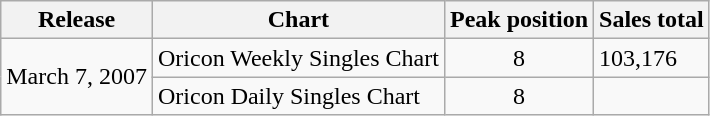<table class="wikitable">
<tr>
<th>Release</th>
<th>Chart</th>
<th>Peak position</th>
<th>Sales total</th>
</tr>
<tr>
<td rowspan="2">March 7, 2007</td>
<td>Oricon Weekly Singles Chart</td>
<td align="center">8</td>
<td>103,176</td>
</tr>
<tr>
<td>Oricon Daily Singles Chart</td>
<td align="center">8</td>
<td></td>
</tr>
</table>
